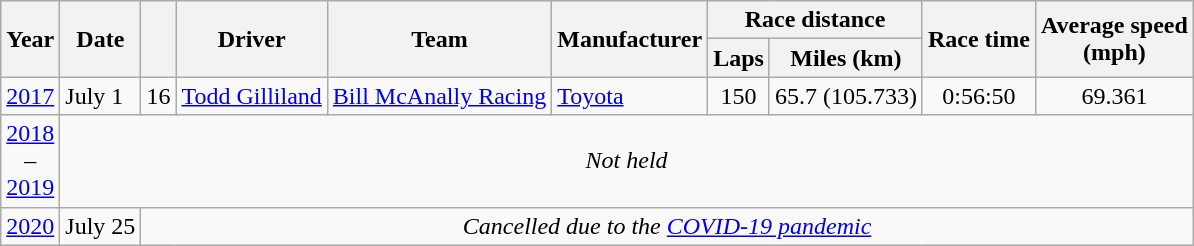<table class="wikitable">
<tr>
<th rowspan="2">Year</th>
<th rowspan="2">Date</th>
<th rowspan="2"></th>
<th rowspan="2">Driver</th>
<th rowspan="2">Team</th>
<th rowspan="2">Manufacturer</th>
<th colspan="2">Race distance</th>
<th rowspan="2">Race time</th>
<th rowspan="2">Average speed<br>(mph)</th>
</tr>
<tr>
<th>Laps</th>
<th>Miles (km)</th>
</tr>
<tr>
<td><a href='#'>2017</a></td>
<td>July 1</td>
<td align="center">16</td>
<td><a href='#'>Todd Gilliland</a></td>
<td><a href='#'>Bill McAnally Racing</a></td>
<td><a href='#'>Toyota</a></td>
<td align="center">150</td>
<td align="center">65.7 (105.733)</td>
<td align="center">0:56:50</td>
<td align="center">69.361</td>
</tr>
<tr>
<td align=center><a href='#'>2018</a> <br> – <br> <a href='#'>2019</a></td>
<td colspan=9 align="center"><em>Not held</em></td>
</tr>
<tr>
<td><a href='#'>2020</a></td>
<td>July 25</td>
<td colspan=9 align="center"><em>Cancelled due to the <a href='#'>COVID-19 pandemic</a></em></td>
</tr>
</table>
